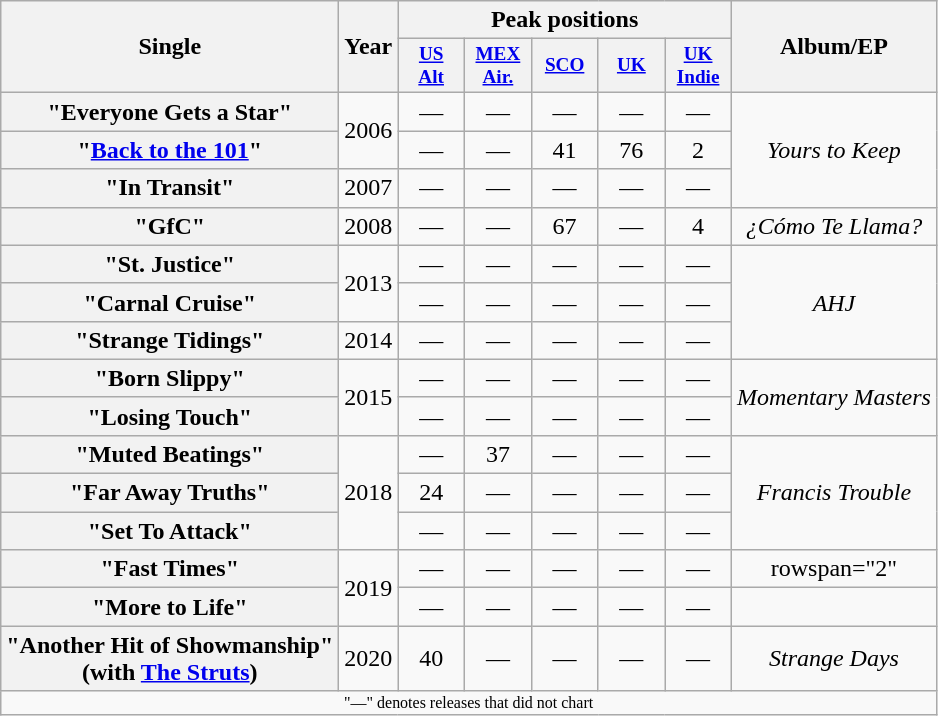<table class="wikitable plainrowheaders" style="text-align:center;" border="1">
<tr>
<th scope="col" rowspan="2">Single</th>
<th scope="col" rowspan="2">Year</th>
<th scope="col" colspan="5">Peak positions</th>
<th scope="col" rowspan="2">Album/EP</th>
</tr>
<tr>
<th scope="col" style="width:3em;font-size:80%;"><a href='#'>US<br>Alt</a><br></th>
<th scope="col" style="width:3em;font-size:80%;"><a href='#'>MEX<br>Air.</a><br></th>
<th scope="col" style="width:3em;font-size:80%;"><a href='#'>SCO</a><br></th>
<th scope="col" style="width:3em;font-size:80%;"><a href='#'>UK</a><br></th>
<th scope="col" style="width:3em;font-size:80%;"><a href='#'>UK<br>Indie</a><br></th>
</tr>
<tr>
<th scope="row">"Everyone Gets a Star"</th>
<td rowspan="2">2006</td>
<td>—</td>
<td>—</td>
<td>—</td>
<td>—</td>
<td>—</td>
<td rowspan="3"><em>Yours to Keep</em></td>
</tr>
<tr>
<th scope="row">"<a href='#'>Back to the 101</a>"</th>
<td>—</td>
<td>—</td>
<td>41</td>
<td>76</td>
<td>2</td>
</tr>
<tr>
<th scope="row">"In Transit"</th>
<td>2007</td>
<td>—</td>
<td>—</td>
<td>—</td>
<td>—</td>
<td>—</td>
</tr>
<tr>
<th scope="row">"GfC"</th>
<td>2008</td>
<td>—</td>
<td>—</td>
<td>67</td>
<td>—</td>
<td>4</td>
<td><em>¿Cómo Te Llama?</em></td>
</tr>
<tr>
<th scope="row">"St. Justice"</th>
<td rowspan="2">2013</td>
<td>—</td>
<td>—</td>
<td>—</td>
<td>—</td>
<td>—</td>
<td rowspan="3"><em>AHJ</em></td>
</tr>
<tr>
<th scope="row">"Carnal Cruise"</th>
<td>—</td>
<td>—</td>
<td>—</td>
<td>—</td>
<td>—</td>
</tr>
<tr>
<th scope="row">"Strange Tidings"</th>
<td>2014</td>
<td>—</td>
<td>—</td>
<td>—</td>
<td>—</td>
<td>—</td>
</tr>
<tr>
<th scope="row">"Born Slippy"</th>
<td rowspan="2">2015</td>
<td>—</td>
<td>—</td>
<td>—</td>
<td>—</td>
<td>—</td>
<td rowspan="2"><em>Momentary Masters</em></td>
</tr>
<tr>
<th scope="row">"Losing Touch"</th>
<td>—</td>
<td>—</td>
<td>—</td>
<td>—</td>
<td>—</td>
</tr>
<tr>
<th scope="row">"Muted Beatings"</th>
<td rowspan="3">2018</td>
<td>—</td>
<td>37</td>
<td>—</td>
<td>—</td>
<td>—</td>
<td rowspan="3"><em>Francis Trouble</em></td>
</tr>
<tr>
<th scope="row">"Far Away Truths"</th>
<td>24</td>
<td>—</td>
<td>—</td>
<td>—</td>
<td>—</td>
</tr>
<tr>
<th scope="row">"Set To Attack"</th>
<td>—</td>
<td>—</td>
<td>—</td>
<td>—</td>
<td>—</td>
</tr>
<tr>
<th scope="row">"Fast Times" <br><span></span></th>
<td rowspan="2">2019</td>
<td>—</td>
<td>—</td>
<td>—</td>
<td>—</td>
<td>—</td>
<td>rowspan="2" </td>
</tr>
<tr>
<th scope="row">"More to Life" <br><span></span></th>
<td>—</td>
<td>—</td>
<td>—</td>
<td>—</td>
<td>—</td>
</tr>
<tr>
<th scope="row">"Another Hit of Showmanship" <br><span>(with <a href='#'>The Struts</a>)</span></th>
<td>2020</td>
<td>40</td>
<td>—</td>
<td>—</td>
<td>—</td>
<td>—</td>
<td><em>Strange Days</em></td>
</tr>
<tr>
<td colspan="10" style="font-size:8pt">"—" denotes releases that did not chart</td>
</tr>
</table>
